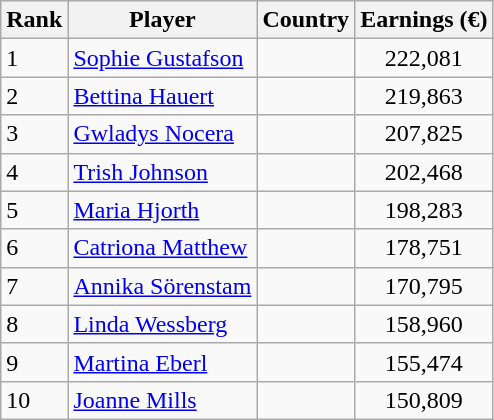<table class="wikitable">
<tr>
<th>Rank</th>
<th>Player</th>
<th>Country</th>
<th>Earnings (€)</th>
</tr>
<tr>
<td>1</td>
<td><a href='#'>Sophie Gustafson</a></td>
<td></td>
<td align=center>222,081</td>
</tr>
<tr>
<td>2</td>
<td><a href='#'>Bettina Hauert</a></td>
<td></td>
<td align=center>219,863</td>
</tr>
<tr>
<td>3</td>
<td><a href='#'>Gwladys Nocera</a></td>
<td></td>
<td align=center>207,825</td>
</tr>
<tr>
<td>4</td>
<td><a href='#'>Trish Johnson</a></td>
<td></td>
<td align=center>202,468</td>
</tr>
<tr>
<td>5</td>
<td><a href='#'>Maria Hjorth</a></td>
<td></td>
<td align=center>198,283</td>
</tr>
<tr>
<td>6</td>
<td><a href='#'>Catriona Matthew</a></td>
<td></td>
<td align=center>178,751</td>
</tr>
<tr>
<td>7</td>
<td><a href='#'>Annika Sörenstam</a></td>
<td></td>
<td align=center>170,795</td>
</tr>
<tr>
<td>8</td>
<td><a href='#'>Linda Wessberg</a></td>
<td></td>
<td align=center>158,960</td>
</tr>
<tr>
<td>9</td>
<td><a href='#'>Martina Eberl</a></td>
<td></td>
<td align=center>155,474</td>
</tr>
<tr>
<td>10</td>
<td><a href='#'>Joanne Mills</a></td>
<td></td>
<td align=center>150,809</td>
</tr>
</table>
